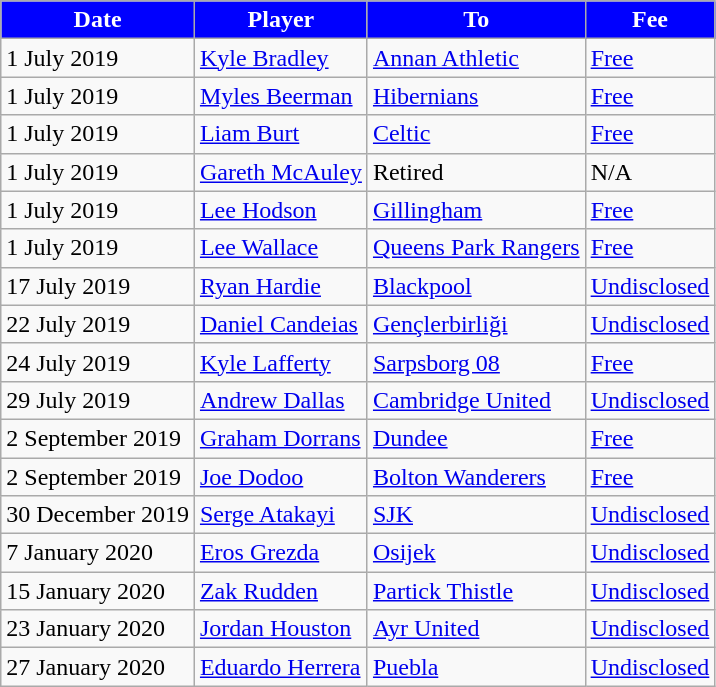<table class="wikitable sortable">
<tr>
<th style="background:#00f; color:white;">Date</th>
<th style="background:#00f; color:white;">Player</th>
<th style="background:#00f; color:white;">To</th>
<th style="background:#00f; color:white;">Fee</th>
</tr>
<tr>
<td>1 July 2019</td>
<td style="text-align:left;"> <a href='#'>Kyle Bradley</a></td>
<td style="text-align:left;"> <a href='#'>Annan Athletic</a></td>
<td><a href='#'>Free</a></td>
</tr>
<tr>
<td>1 July 2019</td>
<td style="text-align:left;"> <a href='#'>Myles Beerman</a></td>
<td style="text-align:left;"> <a href='#'>Hibernians</a></td>
<td><a href='#'>Free</a></td>
</tr>
<tr>
<td>1 July 2019</td>
<td style="text-align:left;"> <a href='#'>Liam Burt</a></td>
<td style="text-align:left;"> <a href='#'>Celtic</a></td>
<td><a href='#'>Free</a></td>
</tr>
<tr>
<td>1 July 2019</td>
<td style="text-align:left;"> <a href='#'>Gareth McAuley</a></td>
<td style="text-align:left;">Retired</td>
<td>N/A</td>
</tr>
<tr>
<td>1 July 2019</td>
<td style="text-align:left;"> <a href='#'>Lee Hodson</a></td>
<td style="text-align:left;"> <a href='#'>Gillingham</a></td>
<td><a href='#'>Free</a></td>
</tr>
<tr>
<td>1 July 2019</td>
<td style="text-align:left;"> <a href='#'>Lee Wallace</a></td>
<td style="text-align:left;"> <a href='#'>Queens Park Rangers</a></td>
<td><a href='#'>Free</a></td>
</tr>
<tr>
<td>17 July 2019</td>
<td style="text-align:left;"> <a href='#'>Ryan Hardie</a></td>
<td style="text-align:left;"> <a href='#'>Blackpool</a></td>
<td><a href='#'>Undisclosed</a></td>
</tr>
<tr>
<td>22 July 2019</td>
<td style="text-align:left;"> <a href='#'>Daniel Candeias</a></td>
<td style="text-align:left;"> <a href='#'>Gençlerbirliği</a></td>
<td><a href='#'>Undisclosed</a></td>
</tr>
<tr>
<td>24 July 2019</td>
<td style="text-align:left;"> <a href='#'>Kyle Lafferty</a></td>
<td style="text-align:left;"> <a href='#'>Sarpsborg 08</a></td>
<td><a href='#'>Free</a></td>
</tr>
<tr>
<td>29 July 2019</td>
<td style="text-align:left;"> <a href='#'>Andrew Dallas</a></td>
<td style="text-align:left;"> <a href='#'>Cambridge United</a></td>
<td><a href='#'>Undisclosed</a></td>
</tr>
<tr>
<td>2 September 2019</td>
<td style="text-align:left;"> <a href='#'>Graham Dorrans</a></td>
<td style="text-align:left;"> <a href='#'>Dundee</a></td>
<td><a href='#'>Free</a></td>
</tr>
<tr>
<td>2 September 2019</td>
<td style="text-align:left;"> <a href='#'>Joe Dodoo</a></td>
<td style="text-align:left;"> <a href='#'>Bolton Wanderers</a></td>
<td><a href='#'>Free</a></td>
</tr>
<tr>
<td>30 December 2019</td>
<td style="text-align:left;"> <a href='#'>Serge Atakayi</a></td>
<td style="text-align:left;"> <a href='#'>SJK</a></td>
<td><a href='#'>Undisclosed</a></td>
</tr>
<tr>
<td>7 January 2020</td>
<td style="text-align:left;"> <a href='#'>Eros Grezda</a></td>
<td style="text-align:left;"> <a href='#'>Osijek</a></td>
<td><a href='#'>Undisclosed</a></td>
</tr>
<tr>
<td>15 January 2020</td>
<td style="text-align:left;"> <a href='#'>Zak Rudden</a></td>
<td style="text-align:left;"> <a href='#'>Partick Thistle</a></td>
<td><a href='#'>Undisclosed</a></td>
</tr>
<tr>
<td>23 January 2020</td>
<td style="text-align:left;"> <a href='#'>Jordan Houston</a></td>
<td style="text-align:left;"> <a href='#'>Ayr United</a></td>
<td><a href='#'>Undisclosed</a></td>
</tr>
<tr>
<td>27 January 2020</td>
<td style="text-align:left;"> <a href='#'>Eduardo Herrera</a></td>
<td style="text-align:left;"> <a href='#'>Puebla</a></td>
<td><a href='#'>Undisclosed</a></td>
</tr>
</table>
